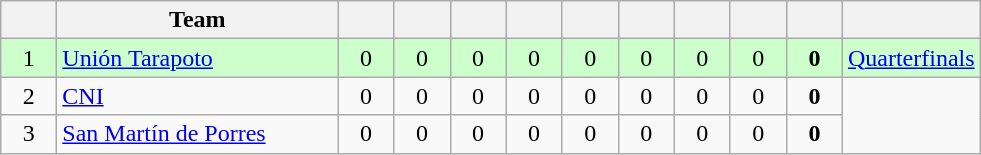<table class="wikitable" style="text-align:center;">
<tr>
<th width="30"></th>
<th width="180">Team</th>
<th width="30"></th>
<th width="30"></th>
<th width="30"></th>
<th width="30"></th>
<th width="30"></th>
<th width="30"></th>
<th width="30"></th>
<th width="30"></th>
<th width="30"></th>
<th width="30"></th>
</tr>
<tr bgcolor=ccffcc>
<td>1</td>
<td align=left><a href='#'>Unión Tarapoto</a></td>
<td>0</td>
<td>0</td>
<td>0</td>
<td>0</td>
<td>0</td>
<td>0</td>
<td>0</td>
<td>0</td>
<td><strong>0</strong></td>
<td><a href='#'>Quarterfinals</a></td>
</tr>
<tr>
<td>2</td>
<td align=left><a href='#'>CNI</a></td>
<td>0</td>
<td>0</td>
<td>0</td>
<td>0</td>
<td>0</td>
<td>0</td>
<td>0</td>
<td>0</td>
<td><strong>0</strong></td>
</tr>
<tr>
<td>3</td>
<td align=left><a href='#'>San Martín de Porres</a></td>
<td>0</td>
<td>0</td>
<td>0</td>
<td>0</td>
<td>0</td>
<td>0</td>
<td>0</td>
<td>0</td>
<td><strong>0</strong></td>
</tr>
</table>
